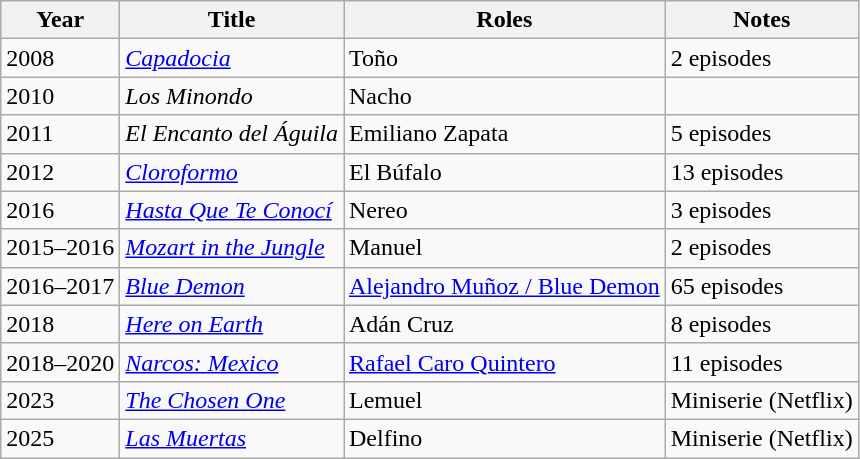<table class="wikitable sortable">
<tr>
<th>Year</th>
<th>Title</th>
<th>Roles</th>
<th>Notes</th>
</tr>
<tr>
<td>2008</td>
<td><em><a href='#'>Capadocia</a></em></td>
<td>Toño</td>
<td>2 episodes</td>
</tr>
<tr>
<td>2010</td>
<td><em>Los Minondo</em></td>
<td>Nacho</td>
<td></td>
</tr>
<tr>
<td>2011</td>
<td><em>El Encanto del Águila</em></td>
<td>Emiliano Zapata</td>
<td>5 episodes</td>
</tr>
<tr>
<td>2012</td>
<td><em><a href='#'>Cloroformo</a></em></td>
<td>El Búfalo</td>
<td>13 episodes</td>
</tr>
<tr>
<td>2016</td>
<td><em><a href='#'>Hasta Que Te Conocí</a></em></td>
<td>Nereo</td>
<td>3 episodes</td>
</tr>
<tr>
<td>2015–2016</td>
<td><em><a href='#'>Mozart in the Jungle</a></em></td>
<td>Manuel</td>
<td>2 episodes</td>
</tr>
<tr>
<td>2016–2017</td>
<td><em><a href='#'>Blue Demon</a></em></td>
<td><a href='#'>Alejandro Muñoz / Blue Demon</a></td>
<td>65 episodes</td>
</tr>
<tr>
<td>2018</td>
<td><em><a href='#'>Here on Earth</a></em></td>
<td>Adán Cruz</td>
<td>8 episodes</td>
</tr>
<tr>
<td>2018–2020</td>
<td><em><a href='#'>Narcos: Mexico</a></em></td>
<td><a href='#'>Rafael Caro Quintero</a></td>
<td>11 episodes</td>
</tr>
<tr>
<td>2023</td>
<td><em><a href='#'>The Chosen One</a></em></td>
<td>Lemuel</td>
<td>Miniserie (Netflix)</td>
</tr>
<tr>
<td>2025</td>
<td><em><a href='#'>Las Muertas</a></em></td>
<td>Delfino</td>
<td>Miniserie (Netflix)</td>
</tr>
</table>
